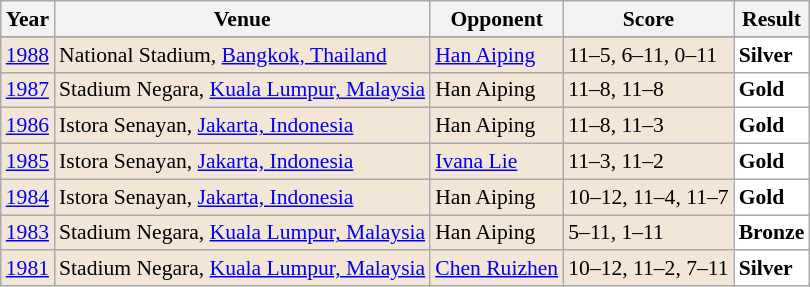<table class="sortable wikitable" style="font-size: 90%;">
<tr>
<th>Year</th>
<th>Venue</th>
<th>Opponent</th>
<th>Score</th>
<th>Result</th>
</tr>
<tr>
</tr>
<tr style="background:#F3E6D7">
<td align="center"><a href='#'>1988</a></td>
<td align="left">National Stadium, <a href='#'>Bangkok, Thailand</a></td>
<td align="left"> <a href='#'>Han Aiping</a></td>
<td align="left">11–5, 6–11, 0–11</td>
<td style="text-align:left; background:white"> <strong>Silver</strong></td>
</tr>
<tr style="background:#F3E6D7">
<td align="center"><a href='#'>1987</a></td>
<td align="left">Stadium Negara, <a href='#'>Kuala Lumpur, Malaysia</a></td>
<td align="left"> Han Aiping</td>
<td align="left">11–8, 11–8</td>
<td style="text-align:left; background:white"> <strong>Gold</strong></td>
</tr>
<tr style="background:#F3E6D7">
<td align="center"><a href='#'>1986</a></td>
<td align="left">Istora Senayan, <a href='#'>Jakarta, Indonesia</a></td>
<td align="left"> Han Aiping</td>
<td align="left">11–8, 11–3</td>
<td style="text-align:left; background:white"> <strong>Gold</strong></td>
</tr>
<tr style="background:#F3E6D7">
<td align="center"><a href='#'>1985</a></td>
<td align="left">Istora Senayan, <a href='#'>Jakarta, Indonesia</a></td>
<td align="left"> <a href='#'>Ivana Lie</a></td>
<td align="left">11–3, 11–2</td>
<td style="text-align:left; background:white"> <strong>Gold</strong></td>
</tr>
<tr style="background:#F3E6D7">
<td align="center"><a href='#'>1984</a></td>
<td align="left">Istora Senayan, <a href='#'>Jakarta, Indonesia</a></td>
<td align="left"> Han Aiping</td>
<td align="left">10–12, 11–4, 11–7</td>
<td style="text-align:left; background:white"> <strong>Gold</strong></td>
</tr>
<tr style="background:#F3E6D7">
<td align="center"><a href='#'>1983</a></td>
<td align="left">Stadium Negara, <a href='#'>Kuala Lumpur, Malaysia</a></td>
<td align="left"> Han Aiping</td>
<td align="left">5–11, 1–11</td>
<td style="text-align:left; background:white"> <strong>Bronze</strong></td>
</tr>
<tr style="background:#F3E6D7">
<td align="center"><a href='#'>1981</a></td>
<td align="left">Stadium Negara, <a href='#'>Kuala Lumpur, Malaysia</a></td>
<td align="left"> <a href='#'>Chen Ruizhen</a></td>
<td align="left">10–12, 11–2, 7–11</td>
<td style="text-align:left; background:white"> <strong>Silver</strong></td>
</tr>
</table>
